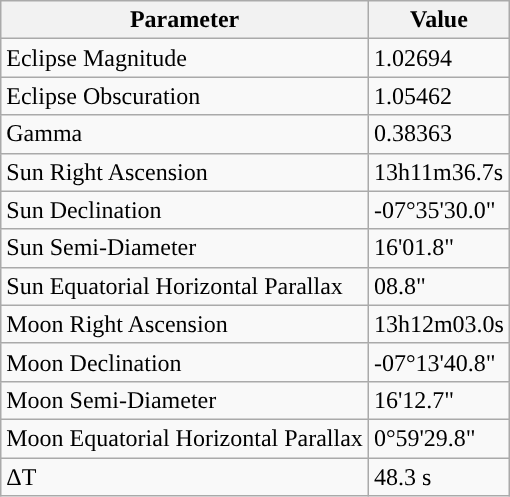<table class="wikitable">
<tr>
<th>Parameter</th>
<th>Value</th>
</tr>
<tr>
<td>Eclipse Magnitude</td>
<td>1.02694</td>
</tr>
<tr>
<td>Eclipse Obscuration</td>
<td>1.05462</td>
</tr>
<tr>
<td>Gamma</td>
<td>0.38363</td>
</tr>
<tr>
<td>Sun Right Ascension</td>
<td>13h11m36.7s</td>
</tr>
<tr>
<td>Sun Declination</td>
<td>-07°35'30.0"</td>
</tr>
<tr>
<td>Sun Semi-Diameter</td>
<td>16'01.8"</td>
</tr>
<tr>
<td>Sun Equatorial Horizontal Parallax</td>
<td>08.8"</td>
</tr>
<tr>
<td>Moon Right Ascension</td>
<td>13h12m03.0s</td>
</tr>
<tr>
<td>Moon Declination</td>
<td>-07°13'40.8"</td>
</tr>
<tr>
<td>Moon Semi-Diameter</td>
<td>16'12.7"</td>
</tr>
<tr>
<td>Moon Equatorial Horizontal Parallax</td>
<td>0°59'29.8"</td>
</tr>
<tr>
<td>ΔT</td>
<td>48.3 s</td>
</tr>
</table>
